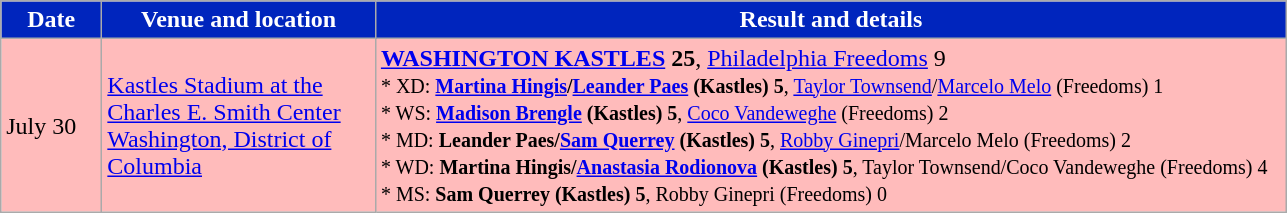<table class="wikitable" style="text-align:left">
<tr>
<th style="background:#0025BD; color:white" width="60px">Date</th>
<th style="background:#0025BD; color:white" width="175px">Venue and location</th>
<th style="background:#0025BD; color:white" width="600px">Result and details</th>
</tr>
<tr bgcolor="FFBBBB">
<td>July 30</td>
<td><a href='#'>Kastles Stadium at the Charles E. Smith Center</a><br><a href='#'>Washington, District of Columbia</a></td>
<td><strong><a href='#'>WASHINGTON KASTLES</a> 25</strong>, <a href='#'>Philadelphia Freedoms</a> 9<br><small>* XD: <strong><a href='#'>Martina Hingis</a>/<a href='#'>Leander Paes</a> (Kastles) 5</strong>, <a href='#'>Taylor Townsend</a>/<a href='#'>Marcelo Melo</a> (Freedoms) 1<br>* WS: <strong><a href='#'>Madison Brengle</a> (Kastles) 5</strong>, <a href='#'>Coco Vandeweghe</a> (Freedoms) 2<br>* MD: <strong>Leander Paes/<a href='#'>Sam Querrey</a> (Kastles) 5</strong>, <a href='#'>Robby Ginepri</a>/Marcelo Melo (Freedoms) 2<br>* WD: <strong>Martina Hingis/<a href='#'>Anastasia Rodionova</a> (Kastles) 5</strong>, Taylor Townsend/Coco Vandeweghe (Freedoms) 4<br>* MS: <strong>Sam Querrey (Kastles) 5</strong>, Robby Ginepri (Freedoms) 0</small></td>
</tr>
</table>
